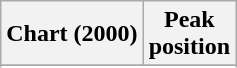<table class="wikitable sortable">
<tr>
<th align="left">Chart (2000)</th>
<th align="center">Peak<br>position</th>
</tr>
<tr>
</tr>
<tr>
</tr>
</table>
